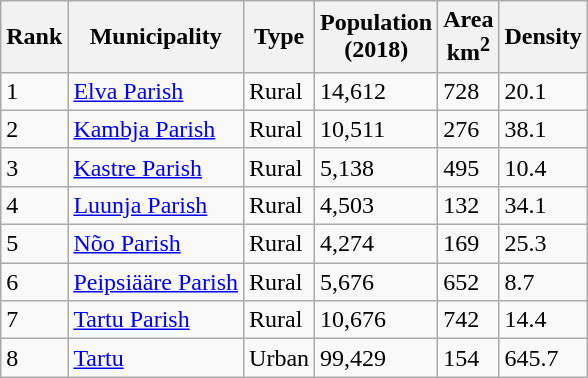<table class="wikitable sortable">
<tr>
<th>Rank</th>
<th>Municipality</th>
<th>Type</th>
<th>Population<br>(2018)</th>
<th>Area<br>km<sup>2</sup></th>
<th>Density</th>
</tr>
<tr>
<td>1</td>
<td><a href='#'>Elva Parish</a></td>
<td>Rural</td>
<td>14,612</td>
<td>728</td>
<td>20.1</td>
</tr>
<tr>
<td>2</td>
<td><a href='#'>Kambja Parish</a></td>
<td>Rural</td>
<td>10,511</td>
<td>276</td>
<td>38.1</td>
</tr>
<tr>
<td>3</td>
<td><a href='#'>Kastre Parish</a></td>
<td>Rural</td>
<td>5,138</td>
<td>495</td>
<td>10.4</td>
</tr>
<tr>
<td>4</td>
<td><a href='#'>Luunja Parish</a></td>
<td>Rural</td>
<td>4,503</td>
<td>132</td>
<td>34.1</td>
</tr>
<tr>
<td>5</td>
<td><a href='#'>Nõo Parish</a></td>
<td>Rural</td>
<td>4,274</td>
<td>169</td>
<td>25.3</td>
</tr>
<tr>
<td>6</td>
<td><a href='#'>Peipsiääre Parish</a></td>
<td>Rural</td>
<td>5,676</td>
<td>652</td>
<td>8.7</td>
</tr>
<tr>
<td>7</td>
<td><a href='#'>Tartu Parish</a></td>
<td>Rural</td>
<td>10,676</td>
<td>742</td>
<td>14.4</td>
</tr>
<tr>
<td>8</td>
<td><a href='#'>Tartu</a></td>
<td>Urban</td>
<td>99,429</td>
<td>154</td>
<td>645.7</td>
</tr>
</table>
